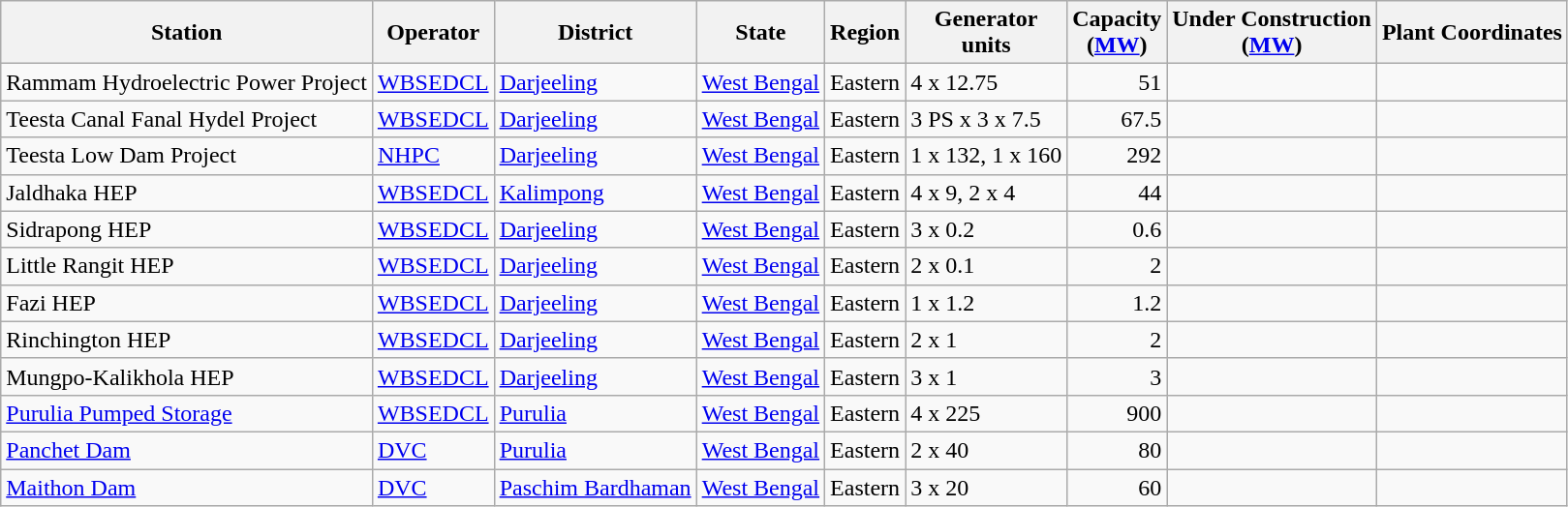<table class="wikitable sortable">
<tr>
<th>Station</th>
<th>Operator</th>
<th>District</th>
<th>State</th>
<th>Region</th>
<th>Generator<br>units</th>
<th>Capacity<br>(<a href='#'>MW</a>)</th>
<th>Under Construction<br>(<a href='#'>MW</a>)</th>
<th>Plant Coordinates</th>
</tr>
<tr>
<td>Rammam Hydroelectric Power Project</td>
<td><a href='#'>WBSEDCL</a></td>
<td><a href='#'>Darjeeling</a></td>
<td><a href='#'>West Bengal</a></td>
<td>Eastern</td>
<td>4 x 12.75</td>
<td align="right">51</td>
<td></td>
<td></td>
</tr>
<tr>
<td>Teesta Canal Fanal Hydel Project</td>
<td><a href='#'>WBSEDCL</a></td>
<td><a href='#'>Darjeeling</a></td>
<td><a href='#'>West Bengal</a></td>
<td>Eastern</td>
<td>3 PS x 3 x 7.5</td>
<td align="right">67.5</td>
<td></td>
<td></td>
</tr>
<tr>
<td>Teesta Low Dam Project</td>
<td><a href='#'>NHPC</a></td>
<td><a href='#'>Darjeeling</a></td>
<td><a href='#'>West Bengal</a></td>
<td>Eastern</td>
<td>1 x 132, 1 x 160</td>
<td align="right">292</td>
<td></td>
<td></td>
</tr>
<tr>
<td>Jaldhaka HEP</td>
<td><a href='#'>WBSEDCL</a></td>
<td><a href='#'>Kalimpong</a></td>
<td><a href='#'>West Bengal</a></td>
<td>Eastern</td>
<td>4 x 9, 2 x 4</td>
<td align="right">44</td>
<td></td>
<td></td>
</tr>
<tr>
<td>Sidrapong HEP</td>
<td><a href='#'>WBSEDCL</a></td>
<td><a href='#'>Darjeeling</a></td>
<td><a href='#'>West Bengal</a></td>
<td>Eastern</td>
<td>3 x 0.2</td>
<td align="right">0.6</td>
<td></td>
<td></td>
</tr>
<tr>
<td>Little Rangit HEP</td>
<td><a href='#'>WBSEDCL</a></td>
<td><a href='#'>Darjeeling</a></td>
<td><a href='#'>West Bengal</a></td>
<td>Eastern</td>
<td>2 x 0.1</td>
<td align="right">2</td>
<td></td>
<td></td>
</tr>
<tr>
<td>Fazi HEP</td>
<td><a href='#'>WBSEDCL</a></td>
<td><a href='#'>Darjeeling</a></td>
<td><a href='#'>West Bengal</a></td>
<td>Eastern</td>
<td>1 x 1.2</td>
<td align="right">1.2</td>
<td></td>
<td></td>
</tr>
<tr>
<td>Rinchington HEP</td>
<td><a href='#'>WBSEDCL</a></td>
<td><a href='#'>Darjeeling</a></td>
<td><a href='#'>West Bengal</a></td>
<td>Eastern</td>
<td>2 x 1</td>
<td align="right">2</td>
<td></td>
<td></td>
</tr>
<tr>
<td>Mungpo-Kalikhola HEP</td>
<td><a href='#'>WBSEDCL</a></td>
<td><a href='#'>Darjeeling</a></td>
<td><a href='#'>West Bengal</a></td>
<td>Eastern</td>
<td>3 x 1</td>
<td align="right">3</td>
<td></td>
<td></td>
</tr>
<tr>
<td><a href='#'>Purulia Pumped Storage</a></td>
<td><a href='#'>WBSEDCL</a></td>
<td><a href='#'>Purulia</a></td>
<td><a href='#'>West Bengal</a></td>
<td>Eastern</td>
<td>4 x 225</td>
<td align="right">900</td>
<td align="center"></td>
<td></td>
</tr>
<tr>
<td><a href='#'>Panchet Dam</a></td>
<td><a href='#'>DVC</a></td>
<td><a href='#'>Purulia</a></td>
<td><a href='#'>West Bengal</a></td>
<td>Eastern</td>
<td>2 x 40</td>
<td align="right">80</td>
<td align="center"></td>
<td></td>
</tr>
<tr>
<td><a href='#'>Maithon Dam</a></td>
<td><a href='#'>DVC</a></td>
<td><a href='#'>Paschim Bardhaman</a></td>
<td><a href='#'>West Bengal</a></td>
<td>Eastern</td>
<td>3 x 20</td>
<td align="right">60</td>
<td align="center"></td>
<td></td>
</tr>
</table>
